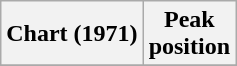<table class="wikitable sortable">
<tr>
<th align="center">Chart (1971)</th>
<th align="center">Peak<br>position</th>
</tr>
<tr>
</tr>
</table>
